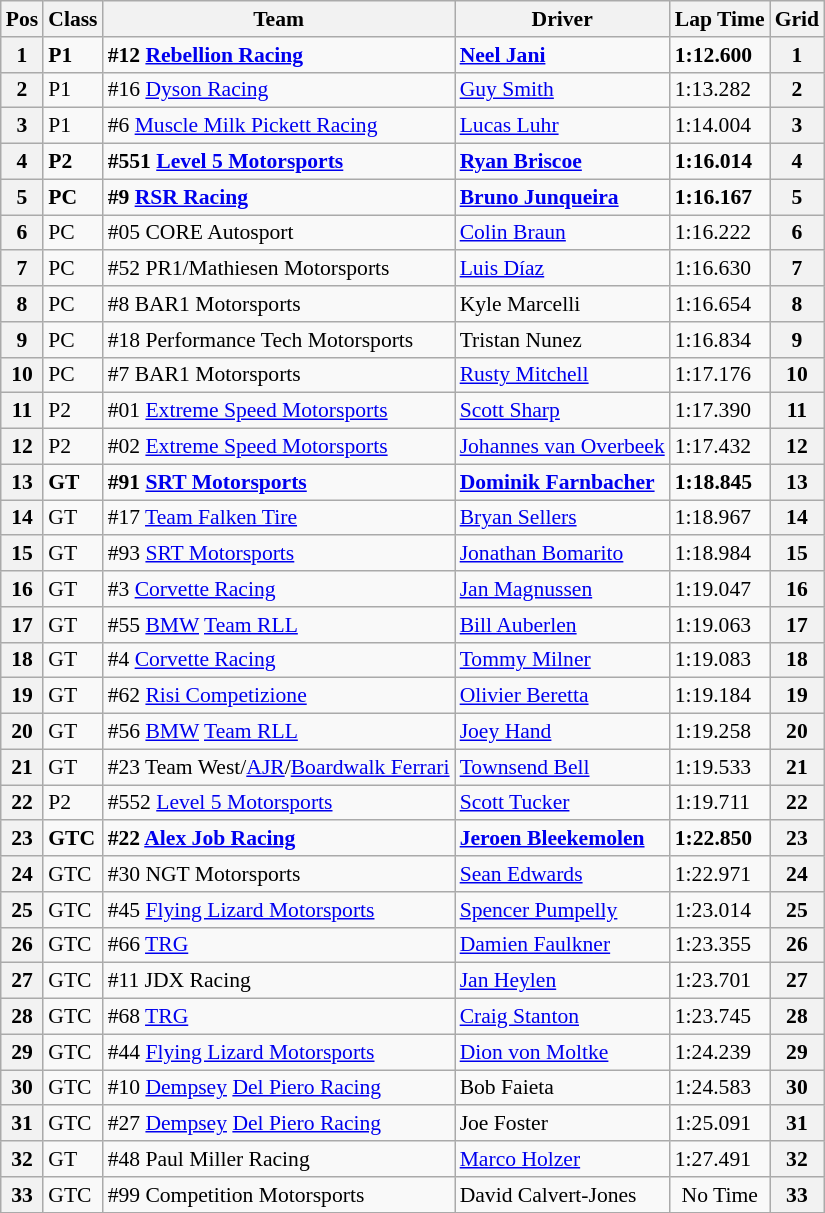<table class="wikitable" style="font-size: 90%;">
<tr>
<th>Pos</th>
<th>Class</th>
<th>Team</th>
<th>Driver</th>
<th>Lap Time</th>
<th>Grid</th>
</tr>
<tr style="font-weight:bold">
<th>1</th>
<td>P1</td>
<td>#12 <a href='#'>Rebellion Racing</a></td>
<td><a href='#'>Neel Jani</a></td>
<td>1:12.600</td>
<th>1</th>
</tr>
<tr>
<th>2</th>
<td>P1</td>
<td>#16 <a href='#'>Dyson Racing</a></td>
<td><a href='#'>Guy Smith</a></td>
<td>1:13.282</td>
<th>2</th>
</tr>
<tr>
<th>3</th>
<td>P1</td>
<td>#6 <a href='#'>Muscle Milk Pickett Racing</a></td>
<td><a href='#'>Lucas Luhr</a></td>
<td>1:14.004</td>
<th>3</th>
</tr>
<tr style="font-weight:bold">
<th>4</th>
<td>P2</td>
<td>#551 <a href='#'>Level 5 Motorsports</a></td>
<td><a href='#'>Ryan Briscoe</a></td>
<td>1:16.014</td>
<th>4</th>
</tr>
<tr style="font-weight:bold">
<th>5</th>
<td>PC</td>
<td>#9 <a href='#'>RSR Racing</a></td>
<td><a href='#'>Bruno Junqueira</a></td>
<td>1:16.167</td>
<th>5</th>
</tr>
<tr>
<th>6</th>
<td>PC</td>
<td>#05 CORE Autosport</td>
<td><a href='#'>Colin Braun</a></td>
<td>1:16.222</td>
<th>6</th>
</tr>
<tr>
<th>7</th>
<td>PC</td>
<td>#52 PR1/Mathiesen Motorsports</td>
<td><a href='#'>Luis Díaz</a></td>
<td>1:16.630</td>
<th>7</th>
</tr>
<tr>
<th>8</th>
<td>PC</td>
<td>#8 BAR1 Motorsports</td>
<td>Kyle Marcelli</td>
<td>1:16.654</td>
<th>8</th>
</tr>
<tr>
<th>9</th>
<td>PC</td>
<td>#18 Performance Tech Motorsports</td>
<td>Tristan Nunez</td>
<td>1:16.834</td>
<th>9</th>
</tr>
<tr>
<th>10</th>
<td>PC</td>
<td>#7 BAR1 Motorsports</td>
<td><a href='#'>Rusty Mitchell</a></td>
<td>1:17.176</td>
<th>10</th>
</tr>
<tr>
<th>11</th>
<td>P2</td>
<td>#01 <a href='#'>Extreme Speed Motorsports</a></td>
<td><a href='#'>Scott Sharp</a></td>
<td>1:17.390</td>
<th>11</th>
</tr>
<tr>
<th>12</th>
<td>P2</td>
<td>#02 <a href='#'>Extreme Speed Motorsports</a></td>
<td><a href='#'>Johannes van Overbeek</a></td>
<td>1:17.432</td>
<th>12</th>
</tr>
<tr style="font-weight:bold">
<th>13</th>
<td>GT</td>
<td>#91 <a href='#'>SRT Motorsports</a></td>
<td><a href='#'>Dominik Farnbacher</a></td>
<td>1:18.845</td>
<th>13</th>
</tr>
<tr>
<th>14</th>
<td>GT</td>
<td>#17 <a href='#'>Team Falken Tire</a></td>
<td><a href='#'>Bryan Sellers</a></td>
<td>1:18.967</td>
<th>14</th>
</tr>
<tr>
<th>15</th>
<td>GT</td>
<td>#93 <a href='#'>SRT Motorsports</a></td>
<td><a href='#'>Jonathan Bomarito</a></td>
<td>1:18.984</td>
<th>15</th>
</tr>
<tr>
<th>16</th>
<td>GT</td>
<td>#3 <a href='#'>Corvette Racing</a></td>
<td><a href='#'>Jan Magnussen</a></td>
<td>1:19.047</td>
<th>16</th>
</tr>
<tr>
<th>17</th>
<td>GT</td>
<td>#55 <a href='#'>BMW</a> <a href='#'>Team RLL</a></td>
<td><a href='#'>Bill Auberlen</a></td>
<td>1:19.063</td>
<th>17</th>
</tr>
<tr>
<th>18</th>
<td>GT</td>
<td>#4 <a href='#'>Corvette Racing</a></td>
<td><a href='#'>Tommy Milner</a></td>
<td>1:19.083</td>
<th>18</th>
</tr>
<tr>
<th>19</th>
<td>GT</td>
<td>#62 <a href='#'>Risi Competizione</a></td>
<td><a href='#'>Olivier Beretta</a></td>
<td>1:19.184</td>
<th>19</th>
</tr>
<tr>
<th>20</th>
<td>GT</td>
<td>#56 <a href='#'>BMW</a> <a href='#'>Team RLL</a></td>
<td><a href='#'>Joey Hand</a></td>
<td>1:19.258</td>
<th>20</th>
</tr>
<tr>
<th>21</th>
<td>GT</td>
<td>#23 Team West/<a href='#'>AJR</a>/<a href='#'>Boardwalk Ferrari</a></td>
<td><a href='#'>Townsend Bell</a></td>
<td>1:19.533</td>
<th>21</th>
</tr>
<tr>
<th>22</th>
<td>P2</td>
<td>#552 <a href='#'>Level 5 Motorsports</a></td>
<td><a href='#'>Scott Tucker</a></td>
<td>1:19.711</td>
<th>22</th>
</tr>
<tr style="font-weight:bold">
<th>23</th>
<td>GTC</td>
<td>#22 <a href='#'>Alex Job Racing</a></td>
<td><a href='#'>Jeroen Bleekemolen</a></td>
<td>1:22.850</td>
<th>23</th>
</tr>
<tr>
<th>24</th>
<td>GTC</td>
<td>#30 NGT Motorsports</td>
<td><a href='#'>Sean Edwards</a></td>
<td>1:22.971</td>
<th>24</th>
</tr>
<tr>
<th>25</th>
<td>GTC</td>
<td>#45 <a href='#'>Flying Lizard Motorsports</a></td>
<td><a href='#'>Spencer Pumpelly</a></td>
<td>1:23.014</td>
<th>25</th>
</tr>
<tr>
<th>26</th>
<td>GTC</td>
<td>#66 <a href='#'>TRG</a></td>
<td><a href='#'>Damien Faulkner</a></td>
<td>1:23.355</td>
<th>26</th>
</tr>
<tr>
<th>27</th>
<td>GTC</td>
<td>#11 JDX Racing</td>
<td><a href='#'>Jan Heylen</a></td>
<td>1:23.701</td>
<th>27</th>
</tr>
<tr>
<th>28</th>
<td>GTC</td>
<td>#68 <a href='#'>TRG</a></td>
<td><a href='#'>Craig Stanton</a></td>
<td>1:23.745</td>
<th>28</th>
</tr>
<tr>
<th>29</th>
<td>GTC</td>
<td>#44 <a href='#'>Flying Lizard Motorsports</a></td>
<td><a href='#'>Dion von Moltke</a></td>
<td>1:24.239</td>
<th>29</th>
</tr>
<tr>
<th>30</th>
<td>GTC</td>
<td>#10 <a href='#'>Dempsey</a> <a href='#'>Del Piero Racing</a></td>
<td>Bob Faieta</td>
<td>1:24.583</td>
<th>30</th>
</tr>
<tr>
<th>31</th>
<td>GTC</td>
<td>#27 <a href='#'>Dempsey</a> <a href='#'>Del Piero Racing</a></td>
<td>Joe Foster</td>
<td>1:25.091</td>
<th>31</th>
</tr>
<tr>
<th>32</th>
<td>GT</td>
<td>#48 Paul Miller Racing</td>
<td><a href='#'>Marco Holzer</a></td>
<td>1:27.491</td>
<th>32</th>
</tr>
<tr>
<th>33</th>
<td>GTC</td>
<td>#99 Competition Motorsports</td>
<td>David Calvert-Jones</td>
<td align="center">No Time</td>
<th>33</th>
</tr>
<tr>
</tr>
</table>
